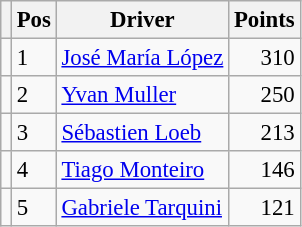<table class="wikitable" style="font-size: 95%;">
<tr>
<th></th>
<th>Pos</th>
<th>Driver</th>
<th>Points</th>
</tr>
<tr>
<td align="left"></td>
<td>1</td>
<td> <a href='#'>José María López</a></td>
<td align="right">310</td>
</tr>
<tr>
<td align="left"></td>
<td>2</td>
<td> <a href='#'>Yvan Muller</a></td>
<td align="right">250</td>
</tr>
<tr>
<td align="left"></td>
<td>3</td>
<td> <a href='#'>Sébastien Loeb</a></td>
<td align="right">213</td>
</tr>
<tr>
<td align="left"></td>
<td>4</td>
<td> <a href='#'>Tiago Monteiro</a></td>
<td align="right">146</td>
</tr>
<tr>
<td align="left"></td>
<td>5</td>
<td> <a href='#'>Gabriele Tarquini</a></td>
<td align="right">121</td>
</tr>
</table>
